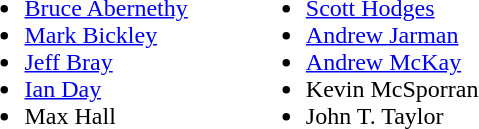<table style="width:30%;">
<tr>
<td style="vertical-align:top; width:30%;"><br><ul><li><a href='#'>Bruce Abernethy</a></li><li><a href='#'>Mark Bickley</a></li><li><a href='#'>Jeff Bray</a></li><li><a href='#'>Ian Day</a></li><li>Max Hall</li></ul></td>
<td style="vertical-align:top; width:30%;"><br><ul><li><a href='#'>Scott Hodges</a></li><li><a href='#'>Andrew Jarman</a></li><li><a href='#'>Andrew McKay</a></li><li>Kevin McSporran</li><li>John T. Taylor</li></ul></td>
</tr>
</table>
